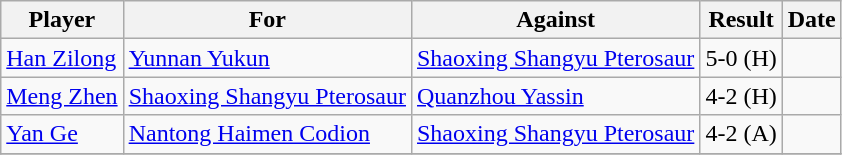<table class="wikitable">
<tr>
<th>Player</th>
<th>For</th>
<th>Against</th>
<th style="text-align:center">Result</th>
<th>Date</th>
</tr>
<tr>
<td> <a href='#'>Han Zilong</a></td>
<td><a href='#'>Yunnan Yukun</a></td>
<td><a href='#'>Shaoxing Shangyu Pterosaur</a></td>
<td align="center">5-0 (H)</td>
<td></td>
</tr>
<tr>
<td> <a href='#'>Meng Zhen</a></td>
<td><a href='#'>Shaoxing Shangyu Pterosaur</a></td>
<td><a href='#'>Quanzhou Yassin</a></td>
<td align="center">4-2 (H)</td>
<td></td>
</tr>
<tr>
<td> <a href='#'>Yan Ge</a></td>
<td><a href='#'>Nantong Haimen Codion</a></td>
<td><a href='#'>Shaoxing Shangyu Pterosaur</a></td>
<td align="center">4-2 (A)</td>
<td></td>
</tr>
<tr>
</tr>
</table>
